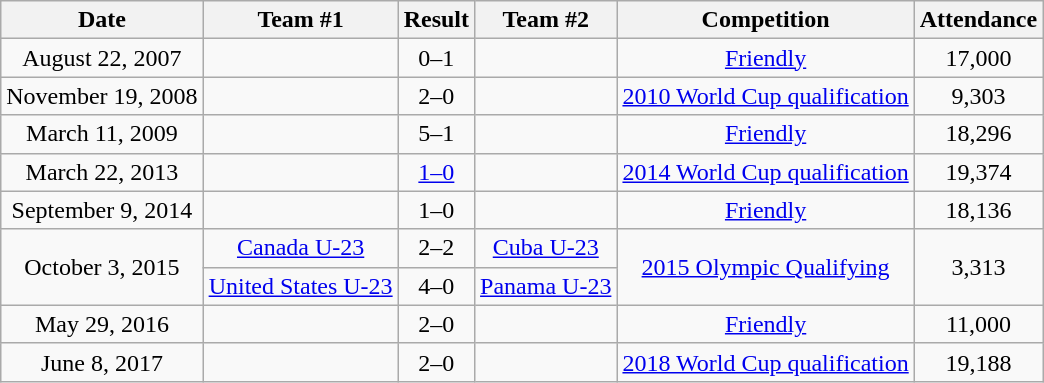<table class="wikitable" style="text-align:center">
<tr>
<th>Date</th>
<th>Team #1</th>
<th>Result</th>
<th>Team #2</th>
<th>Competition</th>
<th>Attendance</th>
</tr>
<tr>
<td>August 22, 2007</td>
<td></td>
<td>0–1</td>
<td></td>
<td><a href='#'>Friendly</a></td>
<td>17,000</td>
</tr>
<tr>
<td>November 19, 2008</td>
<td></td>
<td>2–0</td>
<td></td>
<td><a href='#'>2010 World Cup qualification</a></td>
<td>9,303</td>
</tr>
<tr>
<td>March 11, 2009</td>
<td></td>
<td>5–1</td>
<td></td>
<td><a href='#'>Friendly</a></td>
<td>18,296</td>
</tr>
<tr>
<td>March 22, 2013</td>
<td></td>
<td><a href='#'>1–0</a></td>
<td></td>
<td><a href='#'>2014 World Cup qualification</a></td>
<td>19,374</td>
</tr>
<tr>
<td>September 9, 2014</td>
<td></td>
<td>1–0</td>
<td></td>
<td><a href='#'>Friendly</a></td>
<td>18,136</td>
</tr>
<tr>
<td rowspan="2">October 3, 2015</td>
<td> <a href='#'>Canada U-23</a></td>
<td>2–2</td>
<td> <a href='#'>Cuba U-23</a></td>
<td rowspan="2"><a href='#'>2015 Olympic Qualifying</a></td>
<td rowspan=2>3,313</td>
</tr>
<tr>
<td> <a href='#'>United States U-23</a></td>
<td>4–0</td>
<td> <a href='#'>Panama U-23</a></td>
</tr>
<tr>
<td>May 29, 2016</td>
<td></td>
<td>2–0</td>
<td></td>
<td><a href='#'>Friendly</a></td>
<td>11,000</td>
</tr>
<tr>
<td>June 8, 2017</td>
<td></td>
<td>2–0</td>
<td></td>
<td><a href='#'>2018 World Cup qualification</a></td>
<td>19,188</td>
</tr>
</table>
